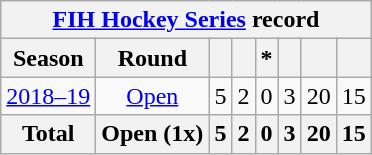<table class="wikitable" style="text-align: center;">
<tr>
<th colspan=9><a href='#'>FIH Hockey Series</a> record</th>
</tr>
<tr>
<th>Season</th>
<th>Round</th>
<th></th>
<th></th>
<th>*</th>
<th></th>
<th></th>
<th></th>
</tr>
<tr>
<td><a href='#'>2018–19</a></td>
<td><a href='#'>Open</a></td>
<td>5</td>
<td>2</td>
<td>0</td>
<td>3</td>
<td>20</td>
<td>15</td>
</tr>
<tr>
<th>Total</th>
<th>Open (1x)</th>
<th>5</th>
<th>2</th>
<th>0</th>
<th>3</th>
<th>20</th>
<th>15</th>
</tr>
</table>
